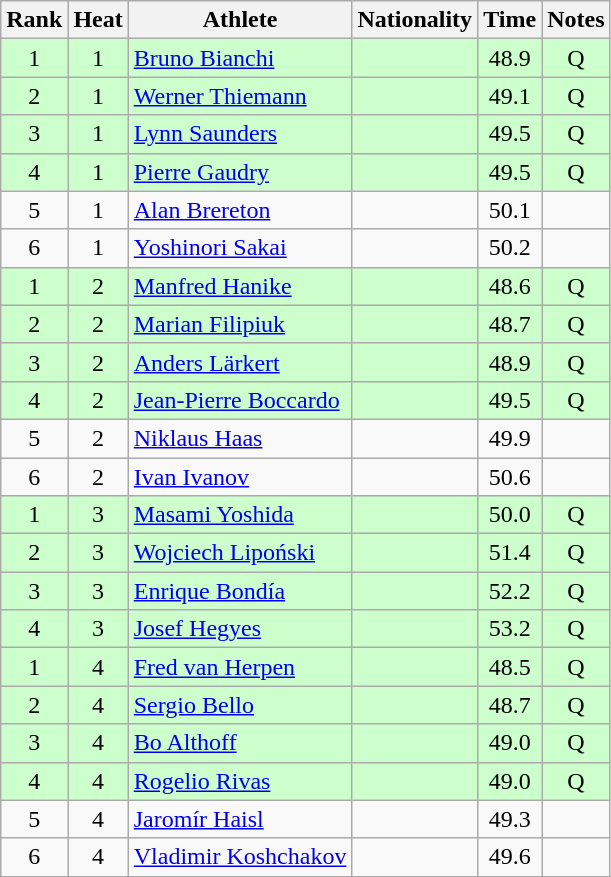<table class="wikitable sortable" style="text-align:center">
<tr>
<th>Rank</th>
<th>Heat</th>
<th>Athlete</th>
<th>Nationality</th>
<th>Time</th>
<th>Notes</th>
</tr>
<tr bgcolor=ccffcc>
<td>1</td>
<td>1</td>
<td align=left><a href='#'>Bruno Bianchi</a></td>
<td align=left></td>
<td>48.9</td>
<td>Q</td>
</tr>
<tr bgcolor=ccffcc>
<td>2</td>
<td>1</td>
<td align=left><a href='#'>Werner Thiemann</a></td>
<td align=left></td>
<td>49.1</td>
<td>Q</td>
</tr>
<tr bgcolor=ccffcc>
<td>3</td>
<td>1</td>
<td align=left><a href='#'>Lynn Saunders</a></td>
<td align=left></td>
<td>49.5</td>
<td>Q</td>
</tr>
<tr bgcolor=ccffcc>
<td>4</td>
<td>1</td>
<td align=left><a href='#'>Pierre Gaudry</a></td>
<td align=left></td>
<td>49.5</td>
<td>Q</td>
</tr>
<tr>
<td>5</td>
<td>1</td>
<td align=left><a href='#'>Alan Brereton</a></td>
<td align=left></td>
<td>50.1</td>
<td></td>
</tr>
<tr>
<td>6</td>
<td>1</td>
<td align=left><a href='#'>Yoshinori Sakai</a></td>
<td align=left></td>
<td>50.2</td>
<td></td>
</tr>
<tr bgcolor=ccffcc>
<td>1</td>
<td>2</td>
<td align=left><a href='#'>Manfred Hanike</a></td>
<td align=left></td>
<td>48.6</td>
<td>Q</td>
</tr>
<tr bgcolor=ccffcc>
<td>2</td>
<td>2</td>
<td align=left><a href='#'>Marian Filipiuk</a></td>
<td align=left></td>
<td>48.7</td>
<td>Q</td>
</tr>
<tr bgcolor=ccffcc>
<td>3</td>
<td>2</td>
<td align=left><a href='#'>Anders Lärkert</a></td>
<td align=left></td>
<td>48.9</td>
<td>Q</td>
</tr>
<tr bgcolor=ccffcc>
<td>4</td>
<td>2</td>
<td align=left><a href='#'>Jean-Pierre Boccardo</a></td>
<td align=left></td>
<td>49.5</td>
<td>Q</td>
</tr>
<tr>
<td>5</td>
<td>2</td>
<td align=left><a href='#'>Niklaus Haas</a></td>
<td align=left></td>
<td>49.9</td>
<td></td>
</tr>
<tr>
<td>6</td>
<td>2</td>
<td align=left><a href='#'>Ivan Ivanov</a></td>
<td align=left></td>
<td>50.6</td>
<td></td>
</tr>
<tr bgcolor=ccffcc>
<td>1</td>
<td>3</td>
<td align=left><a href='#'>Masami Yoshida</a></td>
<td align=left></td>
<td>50.0</td>
<td>Q</td>
</tr>
<tr bgcolor=ccffcc>
<td>2</td>
<td>3</td>
<td align=left><a href='#'>Wojciech Lipoński</a></td>
<td align=left></td>
<td>51.4</td>
<td>Q</td>
</tr>
<tr bgcolor=ccffcc>
<td>3</td>
<td>3</td>
<td align=left><a href='#'>Enrique Bondía</a></td>
<td align=left></td>
<td>52.2</td>
<td>Q</td>
</tr>
<tr bgcolor=ccffcc>
<td>4</td>
<td>3</td>
<td align=left><a href='#'>Josef Hegyes</a></td>
<td align=left></td>
<td>53.2</td>
<td>Q</td>
</tr>
<tr bgcolor=ccffcc>
<td>1</td>
<td>4</td>
<td align=left><a href='#'>Fred van Herpen</a></td>
<td align=left></td>
<td>48.5</td>
<td>Q</td>
</tr>
<tr bgcolor=ccffcc>
<td>2</td>
<td>4</td>
<td align=left><a href='#'>Sergio Bello</a></td>
<td align=left></td>
<td>48.7</td>
<td>Q</td>
</tr>
<tr bgcolor=ccffcc>
<td>3</td>
<td>4</td>
<td align=left><a href='#'>Bo Althoff</a></td>
<td align=left></td>
<td>49.0</td>
<td>Q</td>
</tr>
<tr bgcolor=ccffcc>
<td>4</td>
<td>4</td>
<td align=left><a href='#'>Rogelio Rivas</a></td>
<td align=left></td>
<td>49.0</td>
<td>Q</td>
</tr>
<tr>
<td>5</td>
<td>4</td>
<td align=left><a href='#'>Jaromír Haisl</a></td>
<td align=left></td>
<td>49.3</td>
<td></td>
</tr>
<tr>
<td>6</td>
<td>4</td>
<td align=left><a href='#'>Vladimir Koshchakov</a></td>
<td align=left></td>
<td>49.6</td>
<td></td>
</tr>
</table>
